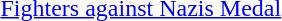<table>
<tr>
<td></td>
<td><a href='#'>Fighters against Nazis Medal</a></td>
</tr>
</table>
